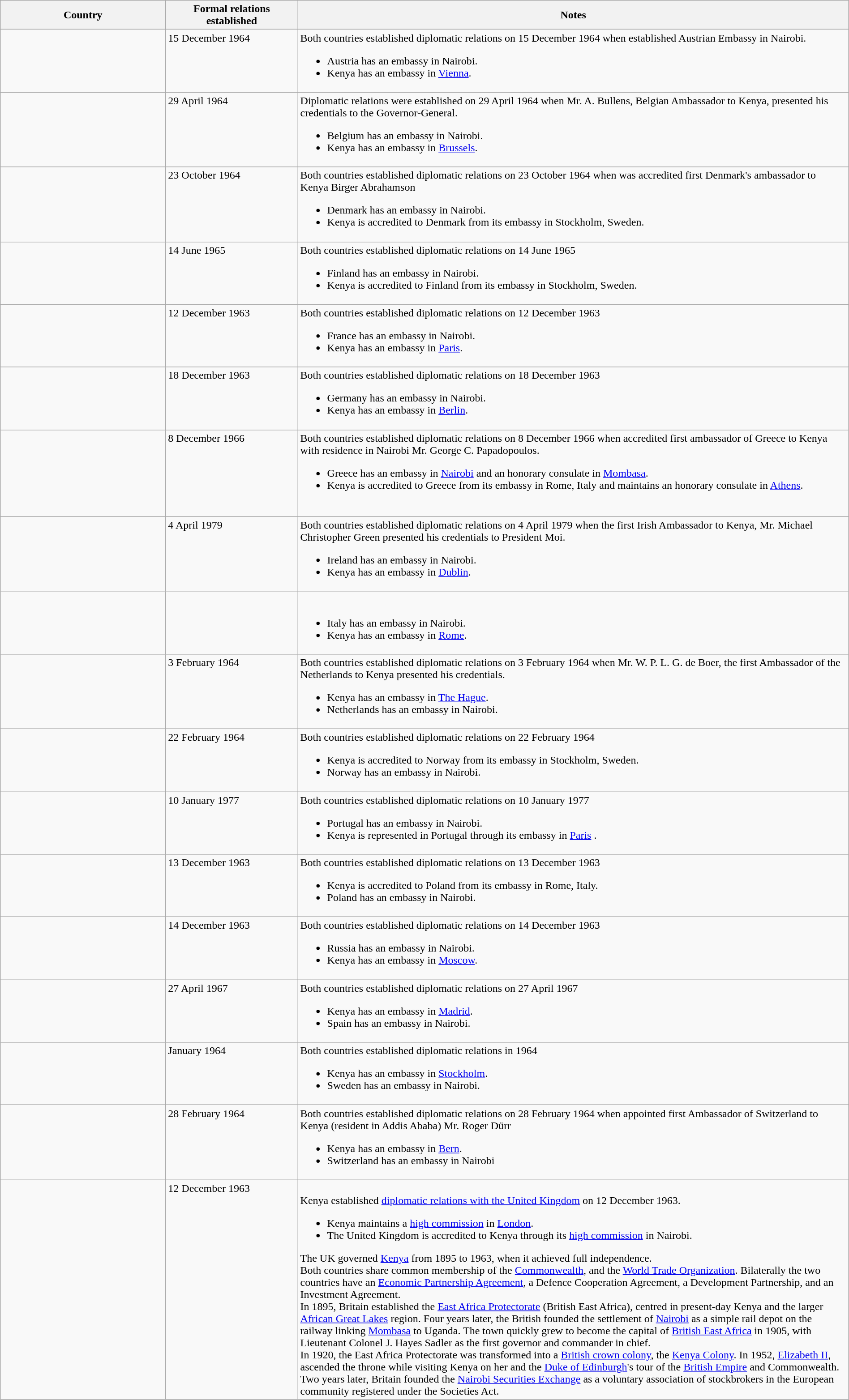<table class="wikitable sortable" style="width:100%; margin:auto;">
<tr>
<th style="width:15%;">Country</th>
<th style="width:12%;">Formal relations established</th>
<th style="width:50%;">Notes</th>
</tr>
<tr valign="top">
<td></td>
<td>15 December 1964</td>
<td>Both countries established diplomatic relations on 15 December 1964 when established Austrian Embassy in Nairobi.<br><ul><li>Austria has an embassy in Nairobi.</li><li>Kenya has an embassy in <a href='#'>Vienna</a>.</li></ul></td>
</tr>
<tr valign="top">
<td></td>
<td>29 April 1964</td>
<td>Diplomatic relations were established on 29 April 1964 when Mr. A. Bullens, Belgian Ambassador to Kenya, presented his credentials to the Governor-General.<br><ul><li>Belgium has an embassy in Nairobi.</li><li>Kenya has an embassy in <a href='#'>Brussels</a>.</li></ul></td>
</tr>
<tr valign="top">
<td></td>
<td>23 October 1964</td>
<td>Both countries established diplomatic relations on 23 October 1964 when was accredited first Denmark's ambassador to Kenya Birger Abrahamson<br><ul><li>Denmark has an embassy in Nairobi.</li><li>Kenya is accredited to Denmark from its embassy in Stockholm, Sweden.</li></ul></td>
</tr>
<tr valign="top">
<td></td>
<td>14 June 1965</td>
<td>Both countries established diplomatic relations on 14 June 1965<br><ul><li>Finland has an embassy in Nairobi.</li><li>Kenya is accredited to Finland from its embassy in Stockholm, Sweden.</li></ul></td>
</tr>
<tr valign="top">
<td></td>
<td>12 December 1963</td>
<td>Both countries established diplomatic relations on 12 December 1963<br><ul><li>France has an embassy in Nairobi.</li><li>Kenya has an embassy in <a href='#'>Paris</a>.</li></ul></td>
</tr>
<tr valign="top">
<td></td>
<td>18 December 1963</td>
<td>Both countries established diplomatic relations on 18 December 1963<br><ul><li>Germany has an embassy in Nairobi.</li><li>Kenya has an embassy in <a href='#'>Berlin</a>.</li></ul></td>
</tr>
<tr valign="top">
<td></td>
<td>8 December 1966</td>
<td>Both countries established diplomatic relations on 8 December 1966 when accredited first ambassador of Greece to Kenya with residence in Nairobi Mr. George C. Papadopoulos.<br><ul><li>Greece has an embassy in <a href='#'>Nairobi</a> and an honorary consulate in <a href='#'>Mombasa</a>.</li><li>Kenya is accredited to Greece from its embassy in Rome, Italy and maintains an honorary consulate in <a href='#'>Athens</a>.</li></ul> 
<br></td>
</tr>
<tr valign="top">
<td></td>
<td>4 April 1979</td>
<td>Both countries established diplomatic relations on 4 April 1979 when the first Irish Ambassador to Kenya, Mr. Michael Christopher Green presented his credentials to President Moi.<br><ul><li>Ireland has an embassy in Nairobi.</li><li>Kenya has an embassy in <a href='#'>Dublin</a>.</li></ul></td>
</tr>
<tr valign="top">
<td></td>
<td></td>
<td><br><ul><li>Italy has an embassy in Nairobi.</li><li>Kenya has an embassy in <a href='#'>Rome</a>.</li></ul></td>
</tr>
<tr valign="top">
<td></td>
<td>3 February 1964</td>
<td>Both countries established diplomatic relations on 3 February 1964 when Mr. W. P. L. G. de Boer, the first Ambassador of the Netherlands to Kenya presented his credentials.<br><ul><li>Kenya has an embassy in <a href='#'>The Hague</a>.</li><li>Netherlands has an embassy in Nairobi.</li></ul></td>
</tr>
<tr valign="top">
<td></td>
<td>22 February 1964</td>
<td>Both countries established diplomatic relations on 22 February 1964<br><ul><li>Kenya is accredited to Norway from its embassy in Stockholm, Sweden.</li><li>Norway has an embassy in Nairobi.</li></ul></td>
</tr>
<tr valign="top">
<td></td>
<td>10 January 1977</td>
<td>Both countries established diplomatic relations on 10 January 1977<br><ul><li>Portugal has an embassy in Nairobi.</li><li>Kenya is represented in Portugal through its embassy in <a href='#'>Paris</a> .</li></ul></td>
</tr>
<tr valign="top">
<td></td>
<td>13 December 1963</td>
<td>Both countries established diplomatic relations on 13 December 1963<br><ul><li>Kenya is accredited to Poland from its embassy in Rome, Italy.</li><li>Poland has an embassy in Nairobi.</li></ul></td>
</tr>
<tr valign="top">
<td></td>
<td>14 December 1963</td>
<td>Both countries established diplomatic relations on 14 December 1963<br><ul><li>Russia has an embassy in Nairobi.</li><li>Kenya has an embassy in <a href='#'>Moscow</a>.</li></ul></td>
</tr>
<tr valign="top">
<td></td>
<td>27 April 1967</td>
<td>Both countries established diplomatic relations on 27 April 1967<br><ul><li>Kenya has an embassy in <a href='#'>Madrid</a>.</li><li>Spain has an embassy in Nairobi.</li></ul></td>
</tr>
<tr valign="top">
<td></td>
<td>January 1964</td>
<td>Both countries established diplomatic relations in 1964<br><ul><li>Kenya has an embassy in <a href='#'>Stockholm</a>.</li><li>Sweden has an embassy in Nairobi.</li></ul></td>
</tr>
<tr valign="top">
<td></td>
<td>28 February 1964</td>
<td>Both countries established diplomatic relations on 28 February 1964 when appointed first Ambassador of Switzerland to Kenya (resident in Addis Ababa) Mr. Roger Dürr<br><ul><li>Kenya has an embassy in <a href='#'>Bern</a>.</li><li>Switzerland has an embassy in Nairobi</li></ul></td>
</tr>
<tr valign="top">
<td></td>
<td>12 December 1963</td>
<td><br>Kenya established <a href='#'>diplomatic relations with the United Kingdom</a> on 12 December 1963.<ul><li>Kenya maintains a <a href='#'>high commission</a> in <a href='#'>London</a>.</li><li>The United Kingdom is accredited to Kenya through its <a href='#'>high commission</a> in Nairobi.</li></ul>The UK governed <a href='#'>Kenya</a> from 1895 to 1963, when it achieved full independence.<br>Both countries share common membership of the <a href='#'>Commonwealth</a>, and the <a href='#'>World Trade Organization</a>. Bilaterally the two countries have an <a href='#'>Economic Partnership Agreement</a>, a Defence Cooperation Agreement, a Development Partnership, and an Investment Agreement.<br>In 1895, Britain established the <a href='#'>East Africa Protectorate</a> (British East Africa), centred in present-day Kenya and the larger <a href='#'>African Great Lakes</a> region. Four years later, the British founded the settlement of <a href='#'>Nairobi</a> as a simple rail depot on the railway linking <a href='#'>Mombasa</a> to Uganda. The town quickly grew to become the capital of <a href='#'>British East Africa</a> in 1905, with Lieutenant Colonel J. Hayes Sadler as the first governor and commander in chief.<br>In 1920, the East Africa Protectorate was transformed into a <a href='#'>British crown colony</a>, the <a href='#'>Kenya Colony</a>. In 1952, <a href='#'>Elizabeth II</a>, ascended the throne while visiting Kenya on her and the <a href='#'>Duke of Edinburgh</a>'s tour of the <a href='#'>British Empire</a> and Commonwealth. Two years later, Britain founded the <a href='#'>Nairobi Securities Exchange</a> as a voluntary association of stockbrokers in the European community registered under the Societies Act.</td>
</tr>
</table>
